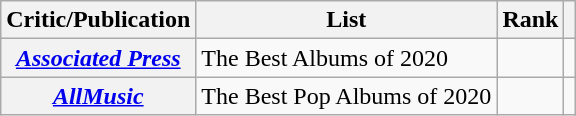<table class="wikitable sortable plainrowheaders" style="border:none; margin:0;">
<tr>
<th scope="col">Critic/Publication</th>
<th scope="col" class="unsortable">List</th>
<th scope="col" data-sort-type="number">Rank</th>
<th scope="col" class="unsortable"></th>
</tr>
<tr>
<th scope="row"><em><a href='#'>Associated Press</a></em></th>
<td>The Best Albums of 2020</td>
<td></td>
<td></td>
</tr>
<tr>
<th scope="row"><em><a href='#'>AllMusic</a></em></th>
<td>The Best Pop Albums of 2020</td>
<td></td>
<td></td>
</tr>
</table>
